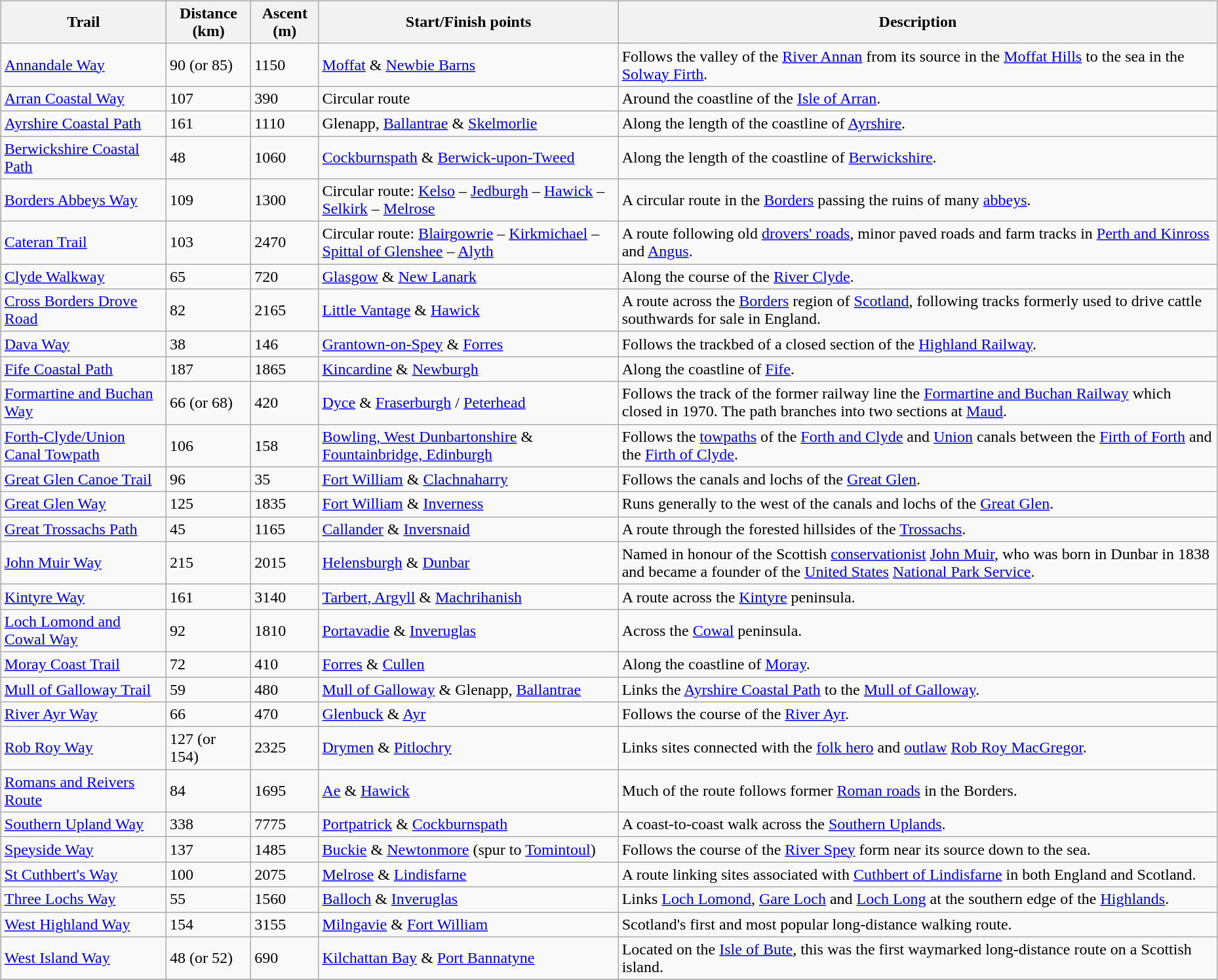<table>
<tr>
<td><br><table class="wikitable sortable">
<tr>
<th>Trail</th>
<th data-sort-type=number>Distance (km)</th>
<th data-sort-type=number>Ascent (m)</th>
<th>Start/Finish points</th>
<th>Description</th>
</tr>
<tr>
<td><a href='#'>Annandale Way</a></td>
<td>90 (or 85)</td>
<td>1150</td>
<td><a href='#'>Moffat</a> & <a href='#'>Newbie Barns</a></td>
<td>Follows the valley of the <a href='#'>River Annan</a> from its source in the <a href='#'>Moffat Hills</a> to the sea in the <a href='#'>Solway Firth</a>.</td>
</tr>
<tr>
<td><a href='#'>Arran Coastal Way</a></td>
<td>107</td>
<td>390</td>
<td>Circular route</td>
<td>Around the coastline of the <a href='#'>Isle of Arran</a>.</td>
</tr>
<tr>
<td><a href='#'>Ayrshire Coastal Path</a></td>
<td>161</td>
<td>1110</td>
<td>Glenapp, <a href='#'>Ballantrae</a> & <a href='#'>Skelmorlie</a></td>
<td>Along the length of the coastline of <a href='#'>Ayrshire</a>.</td>
</tr>
<tr>
<td><a href='#'>Berwickshire Coastal Path</a></td>
<td>48</td>
<td>1060</td>
<td><a href='#'>Cockburnspath</a> & <a href='#'>Berwick-upon-Tweed</a></td>
<td>Along the length of the coastline of <a href='#'>Berwickshire</a>.</td>
</tr>
<tr>
<td><a href='#'>Borders Abbeys Way</a></td>
<td>109</td>
<td>1300</td>
<td>Circular route: <a href='#'>Kelso</a> – <a href='#'>Jedburgh</a> – <a href='#'>Hawick</a> – <a href='#'>Selkirk</a> – <a href='#'>Melrose</a></td>
<td>A circular route in the <a href='#'>Borders</a> passing the ruins of many <a href='#'>abbeys</a>.</td>
</tr>
<tr>
<td><a href='#'>Cateran Trail</a></td>
<td>103</td>
<td>2470</td>
<td>Circular route: <a href='#'>Blairgowrie</a> – <a href='#'>Kirkmichael</a> – <a href='#'>Spittal of Glenshee</a> – <a href='#'>Alyth</a></td>
<td>A route following old <a href='#'>drovers' roads</a>, minor paved roads and farm tracks in <a href='#'>Perth and Kinross</a> and <a href='#'>Angus</a>.</td>
</tr>
<tr>
<td><a href='#'>Clyde Walkway</a></td>
<td>65</td>
<td>720</td>
<td><a href='#'>Glasgow</a> & <a href='#'>New Lanark</a></td>
<td>Along the course of the <a href='#'>River Clyde</a>.</td>
</tr>
<tr>
<td><a href='#'>Cross Borders Drove Road</a></td>
<td>82</td>
<td>2165</td>
<td><a href='#'>Little Vantage</a> & <a href='#'>Hawick</a></td>
<td>A route across the <a href='#'>Borders</a> region of <a href='#'>Scotland</a>, following tracks formerly used to drive cattle southwards for sale in England.</td>
</tr>
<tr>
<td><a href='#'>Dava Way</a></td>
<td>38</td>
<td>146</td>
<td><a href='#'>Grantown-on-Spey</a> & <a href='#'>Forres</a></td>
<td>Follows the trackbed of a closed section of the <a href='#'>Highland Railway</a>.</td>
</tr>
<tr>
<td><a href='#'>Fife Coastal Path</a></td>
<td>187</td>
<td>1865</td>
<td><a href='#'>Kincardine</a> & <a href='#'>Newburgh</a></td>
<td>Along the coastline of <a href='#'>Fife</a>.</td>
</tr>
<tr>
<td><a href='#'>Formartine and Buchan Way</a></td>
<td>66 (or 68)</td>
<td>420</td>
<td><a href='#'>Dyce</a> & <a href='#'>Fraserburgh</a> / <a href='#'>Peterhead</a></td>
<td>Follows the track of the former railway line the <a href='#'>Formartine and Buchan Railway</a> which closed in 1970. The path branches into two sections at <a href='#'>Maud</a>.</td>
</tr>
<tr>
<td><a href='#'>Forth-Clyde/Union Canal Towpath</a></td>
<td>106</td>
<td>158</td>
<td><a href='#'>Bowling, West Dunbartonshire</a> & <a href='#'>Fountainbridge, Edinburgh</a></td>
<td>Follows the <a href='#'>towpaths</a> of the <a href='#'>Forth and Clyde</a> and <a href='#'>Union</a> canals between the <a href='#'>Firth of Forth</a> and the <a href='#'>Firth of Clyde</a>.</td>
</tr>
<tr>
<td><a href='#'>Great Glen Canoe Trail</a></td>
<td>96</td>
<td>35</td>
<td><a href='#'>Fort William</a> & <a href='#'>Clachnaharry</a></td>
<td>Follows the canals and lochs of the <a href='#'>Great Glen</a>.</td>
</tr>
<tr>
<td><a href='#'>Great Glen Way</a></td>
<td>125</td>
<td>1835</td>
<td><a href='#'>Fort William</a> & <a href='#'>Inverness</a></td>
<td>Runs generally to the west of the canals and lochs of the <a href='#'>Great Glen</a>.</td>
</tr>
<tr>
<td><a href='#'>Great Trossachs Path</a></td>
<td>45</td>
<td>1165</td>
<td><a href='#'>Callander</a> & <a href='#'>Inversnaid</a></td>
<td>A route through the forested hillsides of the <a href='#'>Trossachs</a>.</td>
</tr>
<tr>
<td><a href='#'>John Muir Way</a></td>
<td>215</td>
<td>2015</td>
<td><a href='#'>Helensburgh</a> & <a href='#'>Dunbar</a></td>
<td>Named in honour of the Scottish <a href='#'>conservationist</a> <a href='#'>John Muir</a>, who was born in Dunbar in 1838 and became a founder of the <a href='#'>United States</a> <a href='#'>National Park Service</a>.</td>
</tr>
<tr>
<td><a href='#'>Kintyre Way</a></td>
<td>161</td>
<td>3140</td>
<td><a href='#'>Tarbert, Argyll</a> & <a href='#'>Machrihanish</a></td>
<td>A route across the <a href='#'>Kintyre</a> peninsula.</td>
</tr>
<tr>
<td><a href='#'>Loch Lomond and Cowal Way</a></td>
<td>92</td>
<td>1810</td>
<td><a href='#'>Portavadie</a> & <a href='#'>Inveruglas</a></td>
<td>Across the <a href='#'>Cowal</a> peninsula.</td>
</tr>
<tr>
<td><a href='#'>Moray Coast Trail</a></td>
<td>72</td>
<td>410</td>
<td><a href='#'>Forres</a> & <a href='#'>Cullen</a></td>
<td>Along the coastline of <a href='#'>Moray</a>.</td>
</tr>
<tr>
<td><a href='#'>Mull of Galloway Trail</a></td>
<td>59</td>
<td>480</td>
<td><a href='#'>Mull of Galloway</a> & Glenapp, <a href='#'>Ballantrae</a></td>
<td>Links the <a href='#'>Ayrshire Coastal Path</a> to the <a href='#'>Mull of Galloway</a>.</td>
</tr>
<tr>
<td><a href='#'>River Ayr Way</a></td>
<td>66</td>
<td>470</td>
<td><a href='#'>Glenbuck</a> & <a href='#'>Ayr</a></td>
<td>Follows the course of the <a href='#'>River Ayr</a>.</td>
</tr>
<tr>
<td><a href='#'>Rob Roy Way</a></td>
<td>127 (or 154)</td>
<td>2325</td>
<td><a href='#'>Drymen</a> & <a href='#'>Pitlochry</a></td>
<td>Links sites connected with the <a href='#'>folk hero</a> and <a href='#'>outlaw</a> <a href='#'>Rob Roy MacGregor</a>.</td>
</tr>
<tr>
<td><a href='#'>Romans and Reivers Route</a></td>
<td>84</td>
<td>1695</td>
<td><a href='#'>Ae</a> & <a href='#'>Hawick</a></td>
<td>Much of the route follows former <a href='#'>Roman roads</a> in the Borders.</td>
</tr>
<tr>
<td><a href='#'>Southern Upland Way</a></td>
<td>338</td>
<td>7775</td>
<td><a href='#'>Portpatrick</a> & <a href='#'>Cockburnspath</a></td>
<td>A coast-to-coast walk across the <a href='#'>Southern Uplands</a>.</td>
</tr>
<tr>
<td><a href='#'>Speyside Way</a></td>
<td>137</td>
<td>1485</td>
<td><a href='#'>Buckie</a> & <a href='#'>Newtonmore</a> (spur to <a href='#'>Tomintoul</a>)</td>
<td>Follows the course of the <a href='#'>River Spey</a> form near its source down to the sea.</td>
</tr>
<tr>
<td><a href='#'>St Cuthbert's Way</a></td>
<td>100</td>
<td>2075</td>
<td><a href='#'>Melrose</a> & <a href='#'>Lindisfarne</a></td>
<td>A route linking sites associated with <a href='#'>Cuthbert of Lindisfarne</a> in both England and Scotland.</td>
</tr>
<tr>
<td><a href='#'>Three Lochs Way</a></td>
<td>55</td>
<td>1560</td>
<td><a href='#'>Balloch</a> & <a href='#'>Inveruglas</a></td>
<td>Links <a href='#'>Loch Lomond</a>, <a href='#'>Gare Loch</a> and <a href='#'>Loch Long</a> at the southern edge of the <a href='#'>Highlands</a>.</td>
</tr>
<tr>
<td><a href='#'>West Highland Way</a></td>
<td>154</td>
<td>3155</td>
<td><a href='#'>Milngavie</a> & <a href='#'>Fort William</a></td>
<td>Scotland's first and most popular long-distance walking route.</td>
</tr>
<tr>
<td><a href='#'>West Island Way</a></td>
<td>48 (or 52)</td>
<td>690</td>
<td><a href='#'>Kilchattan Bay</a> & <a href='#'>Port Bannatyne</a></td>
<td>Located on the <a href='#'>Isle of Bute</a>, this was the first waymarked long-distance route on a Scottish island.</td>
</tr>
<tr>
</tr>
</table>
</td>
<td></td>
</tr>
</table>
